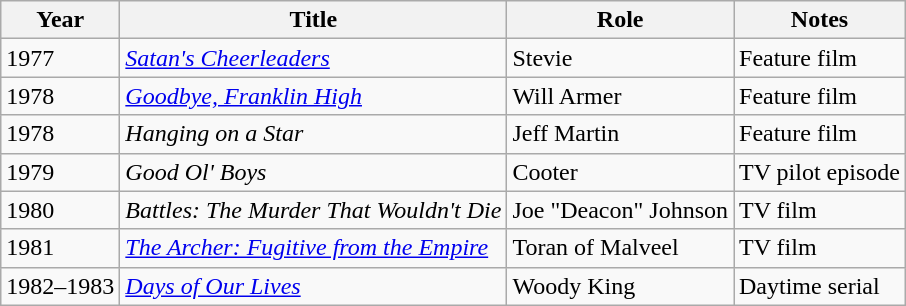<table class=wikitable>
<tr>
<th>Year</th>
<th>Title</th>
<th>Role</th>
<th>Notes</th>
</tr>
<tr>
<td>1977</td>
<td><em><a href='#'>Satan's Cheerleaders</a></em></td>
<td>Stevie</td>
<td>Feature film</td>
</tr>
<tr>
<td>1978</td>
<td><em><a href='#'>Goodbye, Franklin High</a></em></td>
<td>Will Armer</td>
<td>Feature film</td>
</tr>
<tr>
<td>1978</td>
<td><em>Hanging on a Star</em></td>
<td>Jeff Martin</td>
<td>Feature film</td>
</tr>
<tr>
<td>1979</td>
<td><em>Good Ol' Boys</em></td>
<td>Cooter</td>
<td>TV pilot episode</td>
</tr>
<tr>
<td>1980</td>
<td><em>Battles: The Murder That Wouldn't Die</em></td>
<td>Joe "Deacon" Johnson</td>
<td>TV film</td>
</tr>
<tr>
<td>1981</td>
<td><em><a href='#'>The Archer: Fugitive from the Empire</a></em></td>
<td>Toran of Malveel</td>
<td>TV film</td>
</tr>
<tr>
<td>1982–1983</td>
<td><em><a href='#'>Days of Our Lives</a></em></td>
<td>Woody King</td>
<td>Daytime serial</td>
</tr>
</table>
